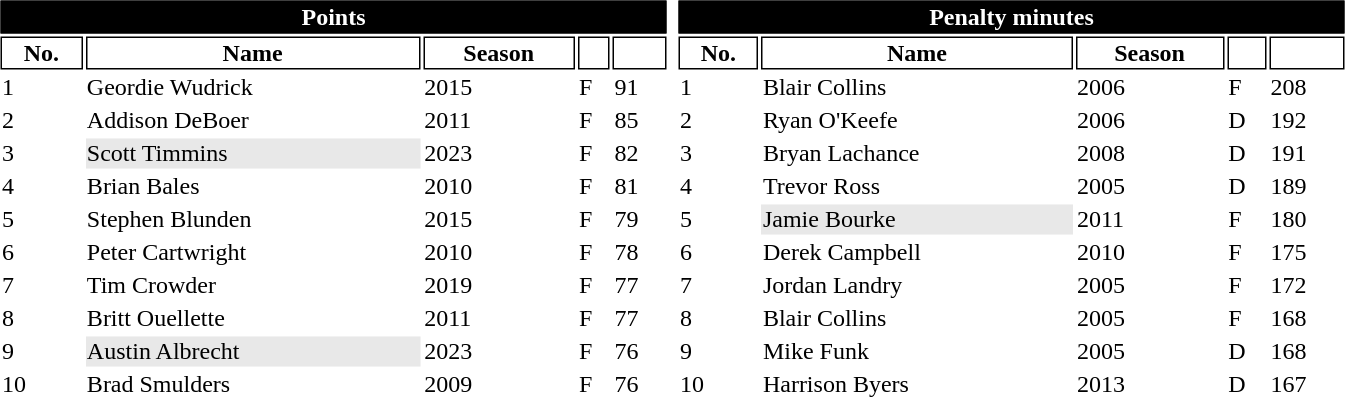<table>
<tr valign=top>
<td><br><table class="toccolours" style="width:28em">
<tr>
<th colspan="5" style="background:#000000;color:white;border:#000000 1px solid">Points</th>
</tr>
<tr>
<th style="background:#FFFFFF;color:black;border:#000000 1px solid;">No.</th>
<th style="background:#FFFFFF;color:black;border:#000000 1px solid;">Name</th>
<th style="background:#FFFFFF;color:black;border:#000000 1px solid;">Season</th>
<th style="background:#FFFFFF;color:black;border:#000000 1px solid;"></th>
<th style="background:#FFFFFF;color:black;border:#000000 1px solid;"></th>
</tr>
<tr>
<td>1</td>
<td> Geordie Wudrick</td>
<td>2015</td>
<td>F</td>
<td>91</td>
</tr>
<tr>
<td>2</td>
<td> Addison DeBoer</td>
<td>2011</td>
<td>F</td>
<td>85</td>
</tr>
<tr>
<td>3</td>
<td bgcolor="#e8e8e8"> Scott Timmins</td>
<td>2023</td>
<td>F</td>
<td>82</td>
</tr>
<tr>
<td>4</td>
<td> Brian Bales</td>
<td>2010</td>
<td>F</td>
<td>81</td>
</tr>
<tr>
<td>5</td>
<td> Stephen Blunden</td>
<td>2015</td>
<td>F</td>
<td>79</td>
</tr>
<tr>
<td>6</td>
<td> Peter Cartwright</td>
<td>2010</td>
<td>F</td>
<td>78</td>
</tr>
<tr>
<td>7</td>
<td> Tim Crowder</td>
<td>2019</td>
<td>F</td>
<td>77</td>
</tr>
<tr>
<td>8</td>
<td> Britt Ouellette</td>
<td>2011</td>
<td>F</td>
<td>77</td>
</tr>
<tr>
<td>9</td>
<td bgcolor="#e8e8e8"> Austin Albrecht</td>
<td>2023</td>
<td>F</td>
<td>76</td>
</tr>
<tr>
<td>10</td>
<td> Brad Smulders</td>
<td>2009</td>
<td>F</td>
<td>76</td>
</tr>
</table>
</td>
<td><br><table class="toccolours" style="width:28em">
<tr>
<th colspan="5" style="background:#000000;color:white;border:#000000 1px solid">Penalty minutes</th>
</tr>
<tr>
<th style="background:#FFFFFF;color:black;border:#000000 1px solid;">No.</th>
<th style="background:#FFFFFF;color:black;border:#000000 1px solid;">Name</th>
<th style="background:#FFFFFF;color:black;border:#000000 1px solid;">Season</th>
<th style="background:#FFFFFF;color:black;border:#000000 1px solid;"></th>
<th style="background:#FFFFFF;color:black;border:#000000 1px solid;"></th>
</tr>
<tr>
<td>1</td>
<td> Blair Collins</td>
<td>2006</td>
<td>F</td>
<td>208</td>
</tr>
<tr>
<td>2</td>
<td> Ryan O'Keefe</td>
<td>2006</td>
<td>D</td>
<td>192</td>
</tr>
<tr>
<td>3</td>
<td> Bryan Lachance</td>
<td>2008</td>
<td>D</td>
<td>191</td>
</tr>
<tr>
<td>4</td>
<td> Trevor Ross</td>
<td>2005</td>
<td>D</td>
<td>189</td>
</tr>
<tr>
<td>5</td>
<td bgcolor="#e8e8e8"> Jamie Bourke</td>
<td>2011</td>
<td>F</td>
<td>180</td>
</tr>
<tr>
<td>6</td>
<td> Derek Campbell</td>
<td>2010</td>
<td>F</td>
<td>175</td>
</tr>
<tr>
<td>7</td>
<td> Jordan Landry</td>
<td>2005</td>
<td>F</td>
<td>172</td>
</tr>
<tr>
<td>8</td>
<td> Blair Collins</td>
<td>2005</td>
<td>F</td>
<td>168</td>
</tr>
<tr>
<td>9</td>
<td> Mike Funk</td>
<td>2005</td>
<td>D</td>
<td>168</td>
</tr>
<tr>
<td>10</td>
<td> Harrison Byers</td>
<td>2013</td>
<td>D</td>
<td>167</td>
</tr>
</table>
</td>
</tr>
</table>
